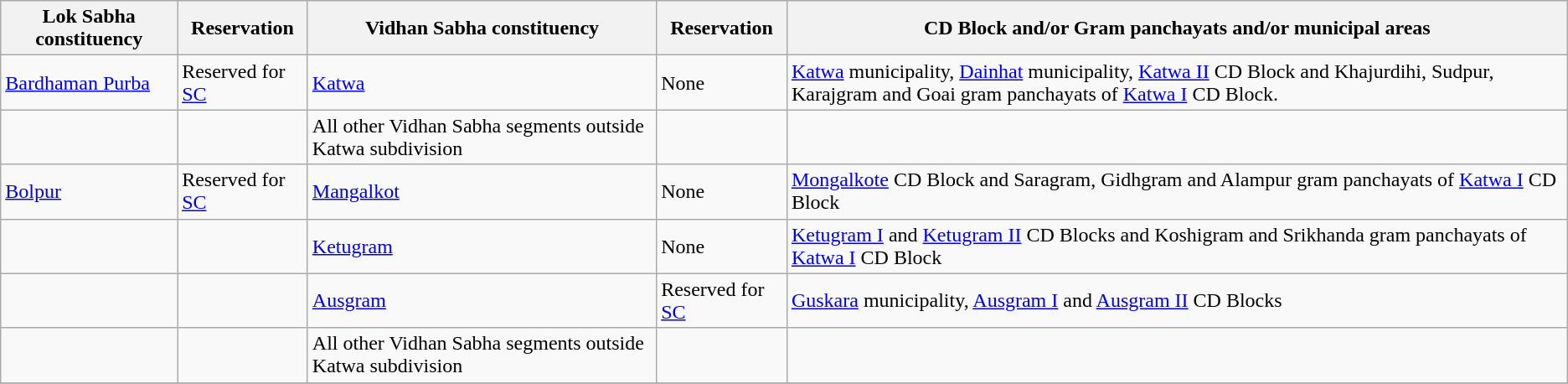<table class="wikitable sortable">
<tr>
<th>Lok Sabha constituency</th>
<th>Reservation</th>
<th>Vidhan Sabha constituency</th>
<th>Reservation</th>
<th>CD Block and/or Gram panchayats and/or municipal areas</th>
</tr>
<tr>
<td><a href='#'>Bardhaman Purba</a></td>
<td>Reserved for <a href='#'>SC</a></td>
<td><a href='#'>Katwa</a></td>
<td>None</td>
<td><a href='#'>Katwa</a> municipality, <a href='#'>Dainhat</a> municipality, <a href='#'>Katwa II</a> CD Block and Khajurdihi, Sudpur, Karajgram and Goai gram panchayats of <a href='#'>Katwa I</a> CD Block.</td>
</tr>
<tr>
<td></td>
<td></td>
<td>All other Vidhan Sabha segments outside Katwa subdivision</td>
<td></td>
<td></td>
</tr>
<tr>
<td><a href='#'>Bolpur</a></td>
<td>Reserved for <a href='#'>SC</a></td>
<td><a href='#'>Mangalkot</a></td>
<td>None</td>
<td><a href='#'>Mongalkote</a> CD Block  and Saragram, Gidhgram and Alampur gram panchayats of <a href='#'>Katwa I</a> CD Block</td>
</tr>
<tr>
<td></td>
<td></td>
<td><a href='#'>Ketugram</a></td>
<td>None</td>
<td><a href='#'>Ketugram I</a> and <a href='#'>Ketugram II</a> CD Blocks and  Koshigram and Srikhanda gram panchayats of <a href='#'>Katwa I</a> CD Block</td>
</tr>
<tr>
<td></td>
<td></td>
<td><a href='#'>Ausgram</a></td>
<td>Reserved for <a href='#'>SC</a></td>
<td><a href='#'>Guskara</a> municipality, <a href='#'>Ausgram I</a> and <a href='#'>Ausgram II</a> CD Blocks</td>
</tr>
<tr>
<td></td>
<td></td>
<td>All other Vidhan Sabha segments outside Katwa subdivision</td>
<td></td>
<td></td>
</tr>
<tr>
</tr>
</table>
